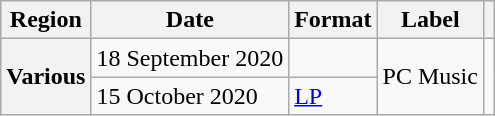<table class="wikitable plainrowheaders">
<tr>
<th scope="col">Region</th>
<th scope="col">Date</th>
<th scope="col">Format</th>
<th scope="col">Label</th>
<th scope="col"></th>
</tr>
<tr>
<th scope="row" rowspan="2">Various</th>
<td>18 September 2020</td>
<td></td>
<td rowspan="2">PC Music</td>
<td rowspan="2"></td>
</tr>
<tr>
<td>15 October 2020</td>
<td><a href='#'>LP</a></td>
</tr>
</table>
